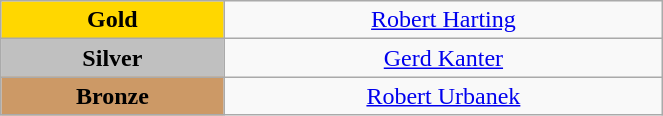<table class="wikitable" style=" text-align:center; " width="35%">
<tr>
<td bgcolor="gold"><strong>Gold</strong></td>
<td><a href='#'>Robert Harting</a><br>  <small><em></em></small></td>
</tr>
<tr>
<td bgcolor="silver"><strong>Silver</strong></td>
<td><a href='#'>Gerd Kanter</a><br>  <small><em></em></small></td>
</tr>
<tr>
<td bgcolor="CC9966"><strong>Bronze</strong></td>
<td><a href='#'>Robert Urbanek</a><br>  <small><em></em></small></td>
</tr>
</table>
